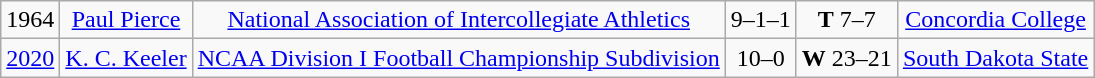<table class="wikitable" style="text-align:center">
<tr>
<td>1964</td>
<td><a href='#'>Paul Pierce</a></td>
<td><a href='#'>National Association of Intercollegiate Athletics</a></td>
<td>9–1–1</td>
<td><strong>T</strong> 7–7</td>
<td><a href='#'>Concordia College</a></td>
</tr>
<tr>
<td><a href='#'>2020</a></td>
<td><a href='#'>K. C. Keeler</a></td>
<td><a href='#'>NCAA Division I Football Championship Subdivision</a></td>
<td>10–0</td>
<td><strong>W</strong> 23–21</td>
<td><a href='#'>South Dakota State</a></td>
</tr>
</table>
